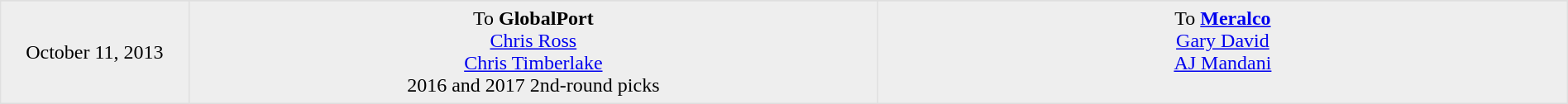<table border=1 style="border-collapse:collapse; text-align: center; width: 100%" bordercolor="#DFDFDF"  cellpadding="5">
<tr>
</tr>
<tr bgcolor="eeeeee">
<td style="width:12%">October 11, 2013</td>
<td style="width:44%" valign="top">To <strong>GlobalPort</strong><br><a href='#'>Chris Ross</a> <br> <a href='#'>Chris Timberlake</a> <br> 2016 and 2017 2nd-round picks</td>
<td style="width:44%" valign="top">To <strong><a href='#'>Meralco</a></strong><br><a href='#'>Gary David</a> <br> <a href='#'>AJ Mandani</a></td>
</tr>
</table>
